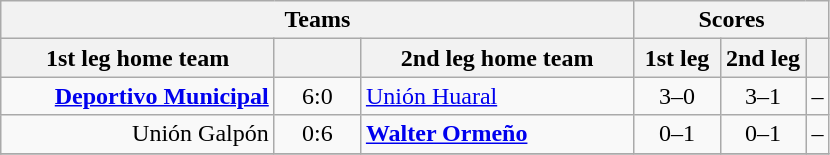<table class="wikitable" style="text-align: center;">
<tr>
<th colspan=3>Teams</th>
<th colspan=3>Scores</th>
</tr>
<tr>
<th width="175">1st leg home team</th>
<th width="50"></th>
<th width="175">2nd leg home team</th>
<th width="50">1st leg</th>
<th width="50">2nd leg</th>
<th></th>
</tr>
<tr>
<td align=right><strong><a href='#'>Deportivo Municipal</a></strong></td>
<td>6:0</td>
<td align=left><a href='#'>Unión Huaral</a></td>
<td>3–0</td>
<td>3–1</td>
<td>–</td>
</tr>
<tr>
<td align=right>Unión Galpón</td>
<td>0:6</td>
<td align=left><strong><a href='#'>Walter Ormeño</a></strong></td>
<td>0–1</td>
<td>0–1</td>
<td>–</td>
</tr>
<tr>
</tr>
</table>
